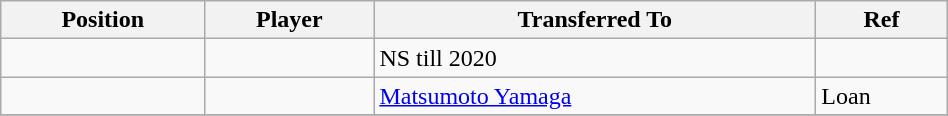<table class="wikitable sortable" style="width:50%; text-align:center; font-size:100%; text-align:left;">
<tr>
<th>Position</th>
<th>Player</th>
<th>Transferred To</th>
<th>Ref</th>
</tr>
<tr>
<td></td>
<td></td>
<td>NS till 2020</td>
<td></td>
</tr>
<tr>
<td></td>
<td></td>
<td> <a href='#'>Matsumoto Yamaga</a></td>
<td>Loan </td>
</tr>
<tr>
</tr>
</table>
